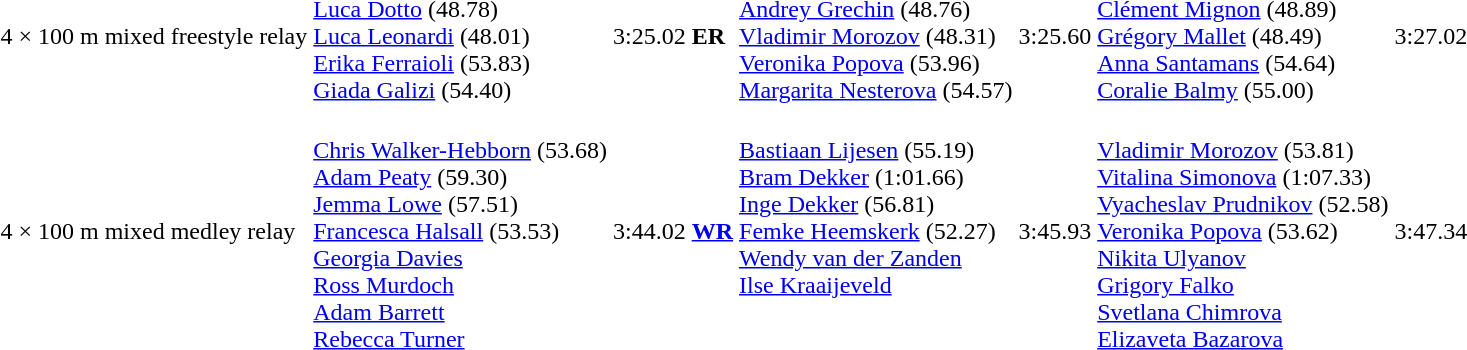<table>
<tr>
<td>4 × 100 m mixed freestyle relay<br></td>
<td><br><a href='#'>Luca Dotto</a> (48.78)<br><a href='#'>Luca Leonardi</a> (48.01)<br><a href='#'>Erika Ferraioli</a> (53.83)<br><a href='#'>Giada Galizi</a> (54.40)</td>
<td>3:25.02 <strong>ER</strong></td>
<td><br><a href='#'>Andrey Grechin</a> (48.76)<br><a href='#'>Vladimir Morozov</a> (48.31)<br><a href='#'>Veronika Popova</a> (53.96)<br><a href='#'>Margarita Nesterova</a> (54.57)</td>
<td>3:25.60</td>
<td><br><a href='#'>Clément Mignon</a> (48.89)<br><a href='#'>Grégory Mallet</a> (48.49)<br><a href='#'>Anna Santamans</a> (54.64)<br><a href='#'>Coralie Balmy</a> (55.00)</td>
<td>3:27.02</td>
</tr>
<tr>
<td>4 × 100 m mixed medley relay<br></td>
<td valign=top><br><a href='#'>Chris Walker-Hebborn</a> (53.68)<br><a href='#'>Adam Peaty</a> (59.30)<br><a href='#'>Jemma Lowe</a> (57.51)<br><a href='#'>Francesca Halsall</a> (53.53)<br><a href='#'>Georgia Davies</a><br><a href='#'>Ross Murdoch</a><br><a href='#'>Adam Barrett</a><br><a href='#'>Rebecca Turner</a></td>
<td>3:44.02 <strong><a href='#'>WR</a></strong></td>
<td valign=top><br><a href='#'>Bastiaan Lijesen</a> (55.19)<br><a href='#'>Bram Dekker</a> (1:01.66)<br><a href='#'>Inge Dekker</a> (56.81)<br><a href='#'>Femke Heemskerk</a> (52.27)<br><a href='#'>Wendy van der Zanden</a><br><a href='#'>Ilse Kraaijeveld</a></td>
<td>3:45.93</td>
<td valign=top><br><a href='#'>Vladimir Morozov</a> (53.81)<br><a href='#'>Vitalina Simonova</a> (1:07.33)<br><a href='#'>Vyacheslav Prudnikov</a> (52.58)<br><a href='#'>Veronika Popova</a> (53.62)<br><a href='#'>Nikita Ulyanov</a><br><a href='#'>Grigory Falko</a><br><a href='#'>Svetlana Chimrova</a><br><a href='#'>Elizaveta Bazarova</a></td>
<td>3:47.34</td>
</tr>
</table>
